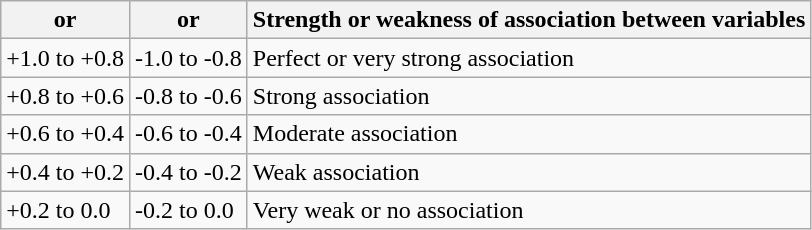<table class="wikitable">
<tr>
<th> or </th>
<th> or </th>
<th>Strength or weakness of association between variables</th>
</tr>
<tr>
<td>+1.0 to +0.8</td>
<td>-1.0 to -0.8</td>
<td>Perfect or very strong association</td>
</tr>
<tr>
<td>+0.8 to +0.6</td>
<td>-0.8 to -0.6</td>
<td>Strong association</td>
</tr>
<tr>
<td>+0.6 to +0.4</td>
<td>-0.6 to -0.4</td>
<td>Moderate association</td>
</tr>
<tr>
<td>+0.4 to +0.2</td>
<td>-0.4 to -0.2</td>
<td>Weak association</td>
</tr>
<tr>
<td>+0.2 to 0.0</td>
<td>-0.2 to 0.0</td>
<td>Very weak or no association</td>
</tr>
</table>
